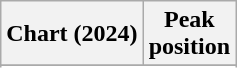<table class="wikitable sortable plainrowheaders" style="text-align:center">
<tr>
<th scope="col">Chart (2024)</th>
<th scope="col">Peak<br> position</th>
</tr>
<tr>
</tr>
<tr>
</tr>
</table>
